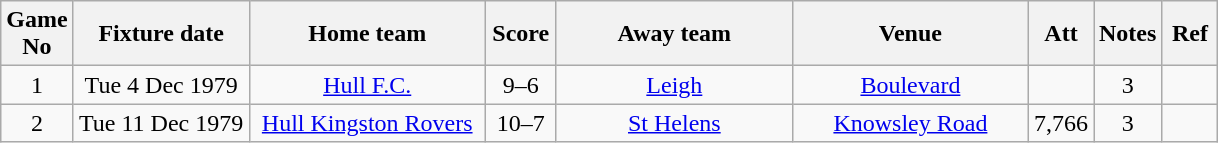<table class="wikitable" style="text-align:center;">
<tr>
<th width=20 abbr="No">Game No</th>
<th width=110 abbr="Date">Fixture date</th>
<th width=150 abbr="Home team">Home team</th>
<th width=40 abbr="Score">Score</th>
<th width=150 abbr="Away team">Away team</th>
<th width=150 abbr="Venue">Venue</th>
<th width=30 abbr="Att">Att</th>
<th width=20 abbr="Notes">Notes</th>
<th width=30 abbr="Ref">Ref</th>
</tr>
<tr>
<td>1</td>
<td>Tue 4 Dec 1979</td>
<td><a href='#'>Hull F.C.</a></td>
<td>9–6</td>
<td><a href='#'>Leigh</a></td>
<td><a href='#'>Boulevard</a></td>
<td></td>
<td>3</td>
<td></td>
</tr>
<tr>
<td>2</td>
<td>Tue 11 Dec 1979</td>
<td><a href='#'>Hull Kingston Rovers</a></td>
<td>10–7</td>
<td><a href='#'>St Helens</a></td>
<td><a href='#'>Knowsley Road</a></td>
<td>7,766</td>
<td>3</td>
<td></td>
</tr>
</table>
